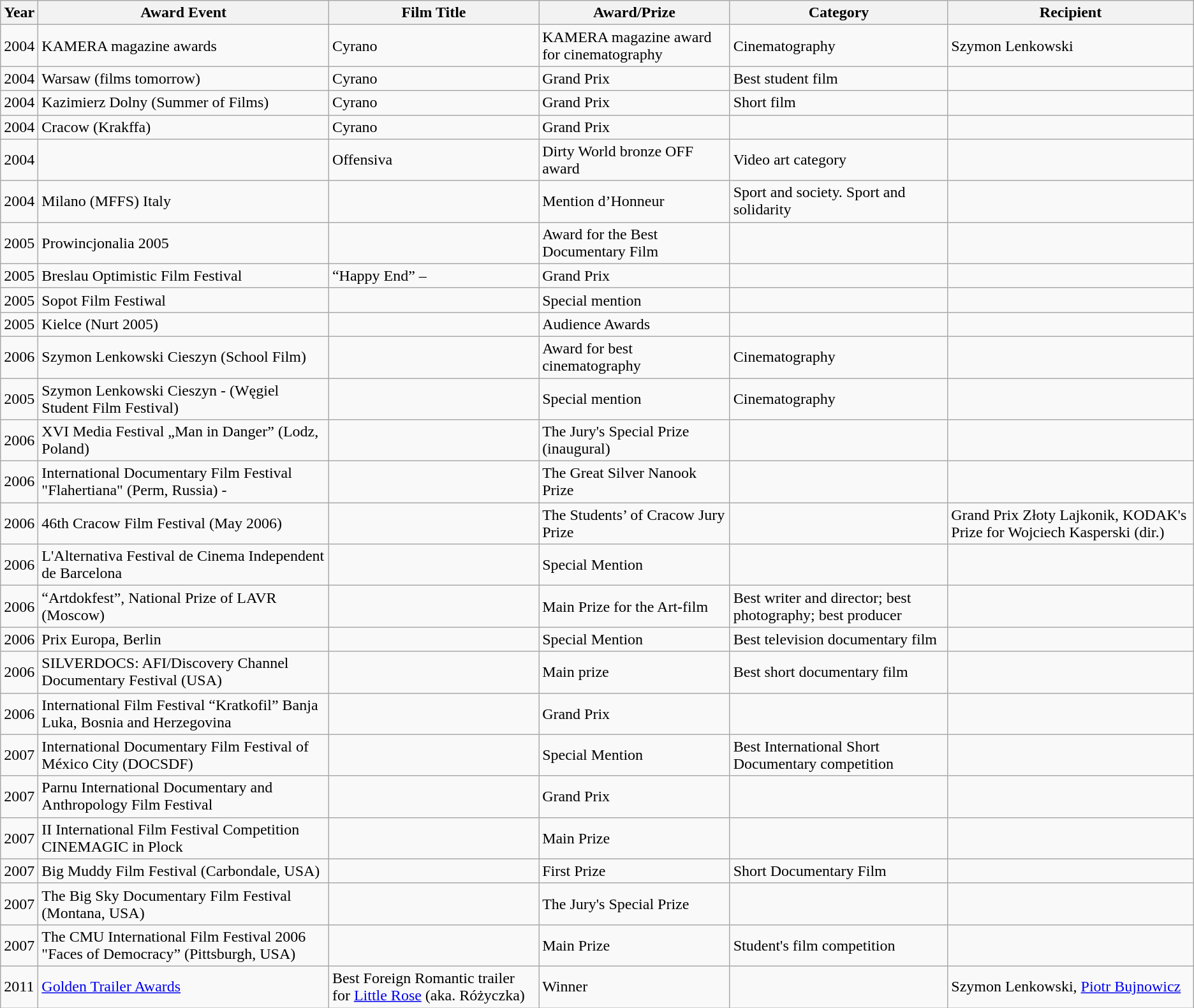<table class="wikitable">
<tr>
<th>Year</th>
<th>Award Event</th>
<th>Film Title</th>
<th>Award/Prize</th>
<th>Category</th>
<th>Recipient</th>
</tr>
<tr>
<td>2004</td>
<td>KAMERA magazine awards</td>
<td>Cyrano</td>
<td>KAMERA magazine award for cinematography</td>
<td>Cinematography</td>
<td>Szymon Lenkowski</td>
</tr>
<tr>
<td>2004</td>
<td>Warsaw (films tomorrow)</td>
<td>Cyrano</td>
<td>Grand Prix</td>
<td>Best student film</td>
<td></td>
</tr>
<tr>
<td>2004</td>
<td>Kazimierz Dolny (Summer of Films)</td>
<td>Cyrano</td>
<td>Grand Prix</td>
<td>Short film</td>
<td></td>
</tr>
<tr>
<td>2004</td>
<td>Cracow (Krakffa)</td>
<td>Cyrano</td>
<td>Grand Prix</td>
<td></td>
<td></td>
</tr>
<tr>
<td>2004</td>
<td></td>
<td>Offensiva</td>
<td>Dirty World bronze OFF award</td>
<td>Video art category</td>
<td></td>
</tr>
<tr>
<td>2004</td>
<td>Milano (MFFS) Italy</td>
<td></td>
<td>Mention d’Honneur</td>
<td>Sport and society. Sport and solidarity</td>
<td></td>
</tr>
<tr>
<td>2005</td>
<td>Prowincjonalia 2005</td>
<td></td>
<td>Award for the Best Documentary Film</td>
<td></td>
<td></td>
</tr>
<tr>
<td>2005</td>
<td>Breslau Optimistic Film Festival</td>
<td>“Happy End” – </td>
<td>Grand Prix</td>
<td></td>
<td></td>
</tr>
<tr>
<td>2005</td>
<td>Sopot Film Festiwal</td>
<td></td>
<td>Special mention</td>
<td></td>
<td></td>
</tr>
<tr>
<td>2005</td>
<td>Kielce (Nurt 2005)</td>
<td></td>
<td>Audience Awards</td>
<td></td>
<td></td>
</tr>
<tr>
<td>2006</td>
<td>Szymon Lenkowski Cieszyn (School Film)</td>
<td></td>
<td>Award for best cinematography</td>
<td>Cinematography</td>
<td></td>
</tr>
<tr>
<td>2005</td>
<td>Szymon Lenkowski Cieszyn - (Węgiel Student Film Festival)</td>
<td></td>
<td>Special mention</td>
<td>Cinematography</td>
</tr>
<tr>
<td>2006</td>
<td>XVI Media Festival „Man in Danger” (Lodz, Poland)</td>
<td></td>
<td>The Jury's Special Prize (inaugural)</td>
<td></td>
<td></td>
</tr>
<tr>
<td>2006</td>
<td>International Documentary Film Festival "Flahertiana" (Perm, Russia) -</td>
<td></td>
<td>The Great Silver Nanook Prize</td>
<td></td>
<td></td>
</tr>
<tr>
<td>2006</td>
<td>46th Cracow Film Festival (May 2006)</td>
<td></td>
<td>The Students’ of Cracow Jury Prize</td>
<td></td>
<td>Grand Prix Złoty Lajkonik, KODAK's Prize for Wojciech Kasperski (dir.)</td>
</tr>
<tr>
<td>2006</td>
<td>L'Alternativa Festival de Cinema Independent de Barcelona</td>
<td></td>
<td>Special Mention</td>
<td></td>
<td></td>
</tr>
<tr>
<td>2006</td>
<td>“Artdokfest”, National Prize of LAVR (Moscow)</td>
<td></td>
<td>Main Prize for the Art-film</td>
<td>Best writer and director; best photography; best producer</td>
<td></td>
</tr>
<tr>
<td>2006</td>
<td>Prix Europa, Berlin</td>
<td></td>
<td>Special Mention</td>
<td>Best television documentary film</td>
<td></td>
</tr>
<tr>
<td>2006</td>
<td>SILVERDOCS: AFI/Discovery Channel Documentary Festival (USA)</td>
<td></td>
<td>Main prize</td>
<td>Best short documentary film</td>
<td></td>
</tr>
<tr>
<td>2006</td>
<td>International Film Festival “Kratkofil” Banja Luka, Bosnia and Herzegovina</td>
<td></td>
<td>Grand Prix</td>
<td></td>
<td></td>
</tr>
<tr>
<td>2007</td>
<td>International Documentary Film Festival of México City (DOCSDF)</td>
<td></td>
<td>Special Mention</td>
<td>Best International Short Documentary competition</td>
<td></td>
</tr>
<tr>
<td>2007</td>
<td>Parnu International Documentary and Anthropology Film Festival</td>
<td></td>
<td>Grand Prix</td>
<td></td>
<td></td>
</tr>
<tr>
<td>2007</td>
<td>II International Film Festival Competition CINEMAGIC in Plock</td>
<td></td>
<td>Main Prize</td>
<td></td>
<td></td>
</tr>
<tr>
<td>2007</td>
<td>Big Muddy Film Festival (Carbondale, USA)</td>
<td></td>
<td>First Prize</td>
<td>Short Documentary Film</td>
<td></td>
</tr>
<tr>
<td>2007</td>
<td>The Big Sky Documentary Film Festival (Montana, USA)</td>
<td></td>
<td>The Jury's Special Prize</td>
<td></td>
<td></td>
</tr>
<tr>
<td>2007</td>
<td>The CMU International Film Festival 2006 "Faces of Democracy” (Pittsburgh, USA)</td>
<td></td>
<td>Main Prize</td>
<td>Student's film competition</td>
<td></td>
</tr>
<tr>
<td>2011</td>
<td><a href='#'>Golden Trailer Awards</a></td>
<td>Best Foreign Romantic trailer for <a href='#'>Little Rose</a> (aka. Różyczka) </td>
<td>Winner</td>
<td></td>
<td>Szymon Lenkowski, <a href='#'>Piotr Bujnowicz</a></td>
</tr>
</table>
